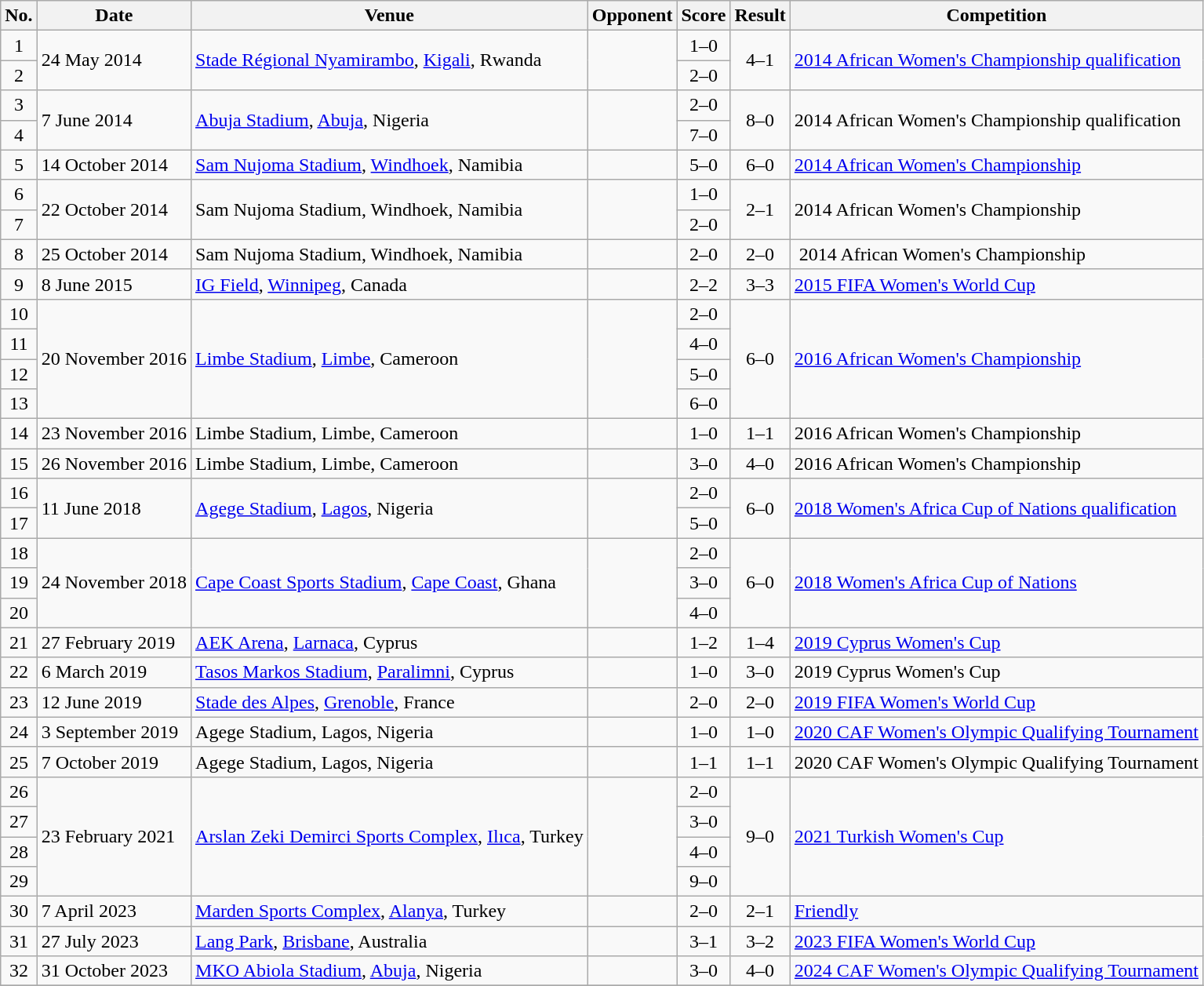<table class="wikitable sortable">
<tr>
<th scope="col">No.</th>
<th scope="col">Date</th>
<th scope="col">Venue</th>
<th scope="col">Opponent</th>
<th scope="col">Score</th>
<th scope="col">Result</th>
<th scope="col">Competition</th>
</tr>
<tr>
<td style="text-align:center">1</td>
<td rowspan="2">24 May 2014</td>
<td rowspan="2"><a href='#'>Stade Régional Nyamirambo</a>, <a href='#'>Kigali</a>, Rwanda</td>
<td rowspan="2"></td>
<td style="text-align:center">1–0</td>
<td rowspan="2" style="text-align:center">4–1</td>
<td rowspan="2"><a href='#'>2014 African Women's Championship qualification</a></td>
</tr>
<tr>
<td style="text-align:center">2</td>
<td style="text-align:center">2–0</td>
</tr>
<tr>
<td style="text-align:center">3</td>
<td rowspan="2">7 June 2014</td>
<td rowspan="2"><a href='#'>Abuja Stadium</a>, <a href='#'>Abuja</a>, Nigeria</td>
<td rowspan="2"></td>
<td style="text-align:center">2–0</td>
<td rowspan="2" style="text-align:center">8–0</td>
<td rowspan="2">2014 African Women's Championship qualification</td>
</tr>
<tr>
<td style="text-align:center">4</td>
<td style="text-align:center">7–0</td>
</tr>
<tr>
<td style="text-align:center">5</td>
<td>14 October 2014</td>
<td><a href='#'>Sam Nujoma Stadium</a>, <a href='#'>Windhoek</a>, Namibia</td>
<td></td>
<td style="text-align:center">5–0</td>
<td style="text-align:center">6–0</td>
<td><a href='#'>2014 African Women's Championship</a></td>
</tr>
<tr>
<td style="text-align:center">6</td>
<td rowspan="2">22 October 2014</td>
<td rowspan="2">Sam Nujoma Stadium, Windhoek, Namibia</td>
<td rowspan="2"></td>
<td style="text-align:center">1–0</td>
<td rowspan=2 style="text-align:center">2–1</td>
<td rowspan="2">2014 African Women's Championship</td>
</tr>
<tr>
<td style="text-align:center">7</td>
<td style="text-align:center">2–0</td>
</tr>
<tr>
<td style="text-align:center">8</td>
<td>25 October 2014</td>
<td>Sam Nujoma Stadium, Windhoek, Namibia</td>
<td></td>
<td style="text-align:center">2–0</td>
<td style="text-align:center">2–0</td>
<td> 2014 African Women's Championship</td>
</tr>
<tr>
<td style="text-align:center">9</td>
<td>8 June 2015</td>
<td><a href='#'>IG Field</a>, <a href='#'>Winnipeg</a>, Canada</td>
<td></td>
<td style="text-align:center">2–2</td>
<td style="text-align:center">3–3</td>
<td><a href='#'>2015 FIFA Women's World Cup</a></td>
</tr>
<tr>
<td style="text-align:center">10</td>
<td rowspan="4">20 November 2016</td>
<td rowspan="4"><a href='#'>Limbe Stadium</a>, <a href='#'>Limbe</a>, Cameroon</td>
<td rowspan="4"></td>
<td style="text-align:center">2–0</td>
<td rowspan=4 style="text-align:center">6–0</td>
<td rowspan="4"><a href='#'>2016 African Women's Championship</a></td>
</tr>
<tr>
<td style="text-align:center">11</td>
<td style="text-align:center">4–0</td>
</tr>
<tr>
<td style="text-align:center">12</td>
<td style="text-align:center">5–0</td>
</tr>
<tr>
<td style="text-align:center">13</td>
<td style="text-align:center">6–0</td>
</tr>
<tr>
<td style="text-align:center">14</td>
<td>23 November 2016</td>
<td>Limbe Stadium, Limbe, Cameroon</td>
<td></td>
<td style="text-align:center">1–0</td>
<td style="text-align:center">1–1</td>
<td>2016 African Women's Championship</td>
</tr>
<tr>
<td style="text-align:center">15</td>
<td>26 November 2016</td>
<td>Limbe Stadium, Limbe, Cameroon</td>
<td></td>
<td style="text-align:center">3–0</td>
<td style="text-align:center">4–0</td>
<td>2016 African Women's Championship</td>
</tr>
<tr>
<td style="text-align:center">16</td>
<td rowspan="2">11 June 2018</td>
<td rowspan="2"><a href='#'>Agege Stadium</a>, <a href='#'>Lagos</a>, Nigeria</td>
<td rowspan="2"></td>
<td style="text-align:center">2–0</td>
<td rowspan="2" style="text-align:center">6–0</td>
<td rowspan="2"><a href='#'>2018 Women's Africa Cup of Nations qualification</a></td>
</tr>
<tr>
<td style="text-align:center">17</td>
<td style="text-align:center">5–0</td>
</tr>
<tr>
<td style="text-align:center">18</td>
<td rowspan="3">24 November 2018</td>
<td rowspan="3"><a href='#'>Cape Coast Sports Stadium</a>, <a href='#'>Cape Coast</a>, Ghana</td>
<td rowspan="3"></td>
<td style="text-align:center">2–0</td>
<td rowspan="3" style="text-align:center">6–0</td>
<td rowspan="3"><a href='#'>2018 Women's Africa Cup of Nations</a></td>
</tr>
<tr>
<td style="text-align:center">19</td>
<td style="text-align:center">3–0</td>
</tr>
<tr>
<td style="text-align:center">20</td>
<td style="text-align:center">4–0</td>
</tr>
<tr>
<td style="text-align:center">21</td>
<td>27 February 2019</td>
<td><a href='#'>AEK Arena</a>, <a href='#'>Larnaca</a>, Cyprus</td>
<td></td>
<td style="text-align:center">1–2</td>
<td style="text-align:center">1–4</td>
<td><a href='#'>2019 Cyprus Women's Cup</a></td>
</tr>
<tr>
<td style="text-align:center">22</td>
<td>6 March 2019</td>
<td><a href='#'>Tasos Markos Stadium</a>, <a href='#'>Paralimni</a>, Cyprus</td>
<td></td>
<td style="text-align:center">1–0</td>
<td style="text-align:center">3–0</td>
<td>2019 Cyprus Women's Cup</td>
</tr>
<tr>
<td style="text-align:center">23</td>
<td>12 June 2019</td>
<td><a href='#'>Stade des Alpes</a>, <a href='#'>Grenoble</a>, France</td>
<td></td>
<td style="text-align:center">2–0</td>
<td style="text-align:center">2–0</td>
<td><a href='#'>2019 FIFA Women's World Cup</a></td>
</tr>
<tr>
<td style="text-align:center">24</td>
<td>3 September 2019</td>
<td>Agege Stadium, Lagos, Nigeria</td>
<td></td>
<td style="text-align:center">1–0</td>
<td style="text-align:center">1–0</td>
<td><a href='#'>2020 CAF Women's Olympic Qualifying Tournament</a></td>
</tr>
<tr>
<td style="text-align:center">25</td>
<td>7 October 2019</td>
<td>Agege Stadium, Lagos, Nigeria</td>
<td></td>
<td style="text-align:center">1–1</td>
<td style="text-align:center">1–1</td>
<td>2020 CAF Women's Olympic Qualifying Tournament</td>
</tr>
<tr>
<td style="text-align:center">26</td>
<td rowspan="4">23 February 2021</td>
<td rowspan="4"><a href='#'>Arslan Zeki Demirci Sports Complex</a>, <a href='#'>Ilıca</a>, Turkey</td>
<td rowspan="4"></td>
<td style="text-align:center">2–0</td>
<td rowspan="4" style="text-align:center">9–0</td>
<td rowspan="4"><a href='#'>2021 Turkish Women's Cup</a></td>
</tr>
<tr>
<td style="text-align:center">27</td>
<td style="text-align:center">3–0</td>
</tr>
<tr>
<td style="text-align:center">28</td>
<td style="text-align:center">4–0</td>
</tr>
<tr>
<td style="text-align:center">29</td>
<td style="text-align:center">9–0</td>
</tr>
<tr>
<td style="text-align:center">30</td>
<td>7 April 2023</td>
<td><a href='#'>Marden Sports Complex</a>, <a href='#'>Alanya</a>, Turkey</td>
<td></td>
<td style="text-align:center">2–0</td>
<td style="text-align:center">2–1</td>
<td><a href='#'>Friendly</a></td>
</tr>
<tr>
<td style="text-align:center">31</td>
<td>27 July 2023</td>
<td><a href='#'>Lang Park</a>, <a href='#'>Brisbane</a>, Australia</td>
<td></td>
<td style="text-align:center">3–1</td>
<td style="text-align:center">3–2</td>
<td><a href='#'>2023 FIFA Women's World Cup</a></td>
</tr>
<tr>
<td style="text-align:center">32</td>
<td>31 October 2023</td>
<td><a href='#'>MKO Abiola Stadium</a>, <a href='#'>Abuja</a>, Nigeria</td>
<td></td>
<td style="text-align:center">3–0</td>
<td style="text-align:center">4–0</td>
<td><a href='#'>2024 CAF Women's Olympic Qualifying Tournament</a></td>
</tr>
<tr>
</tr>
</table>
